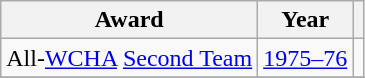<table class="wikitable">
<tr>
<th>Award</th>
<th>Year</th>
<th></th>
</tr>
<tr>
<td>All-<a href='#'>WCHA</a> <a href='#'>Second Team</a></td>
<td><a href='#'>1975–76</a></td>
<td></td>
</tr>
<tr>
</tr>
</table>
